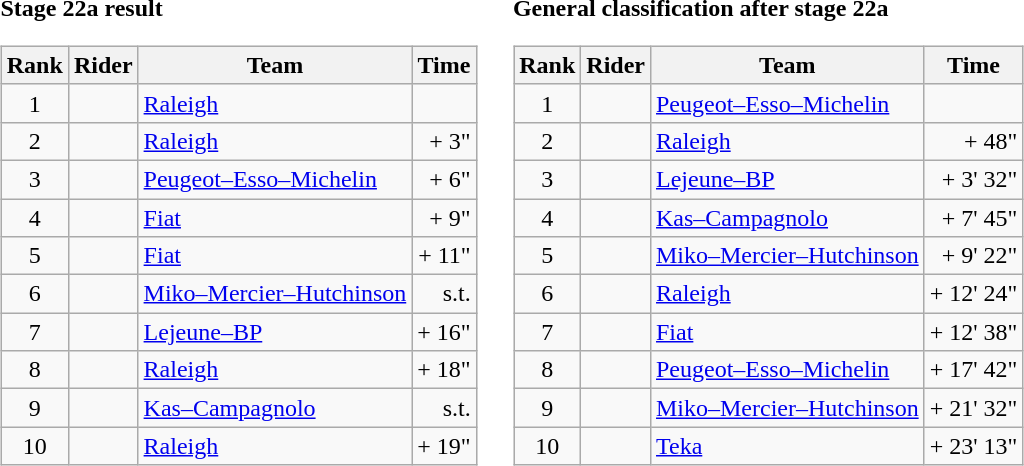<table>
<tr>
<td><strong>Stage 22a result</strong><br><table class="wikitable">
<tr>
<th scope="col">Rank</th>
<th scope="col">Rider</th>
<th scope="col">Team</th>
<th scope="col">Time</th>
</tr>
<tr>
<td style="text-align:center;">1</td>
<td></td>
<td><a href='#'>Raleigh</a></td>
<td style="text-align:right;"></td>
</tr>
<tr>
<td style="text-align:center;">2</td>
<td></td>
<td><a href='#'>Raleigh</a></td>
<td style="text-align:right;">+ 3"</td>
</tr>
<tr>
<td style="text-align:center;">3</td>
<td></td>
<td><a href='#'>Peugeot–Esso–Michelin</a></td>
<td style="text-align:right;">+ 6"</td>
</tr>
<tr>
<td style="text-align:center;">4</td>
<td></td>
<td><a href='#'>Fiat</a></td>
<td style="text-align:right;">+ 9"</td>
</tr>
<tr>
<td style="text-align:center;">5</td>
<td></td>
<td><a href='#'>Fiat</a></td>
<td style="text-align:right;">+ 11"</td>
</tr>
<tr>
<td style="text-align:center;">6</td>
<td></td>
<td><a href='#'>Miko–Mercier–Hutchinson</a></td>
<td style="text-align:right;">s.t.</td>
</tr>
<tr>
<td style="text-align:center;">7</td>
<td></td>
<td><a href='#'>Lejeune–BP</a></td>
<td style="text-align:right;">+ 16"</td>
</tr>
<tr>
<td style="text-align:center;">8</td>
<td></td>
<td><a href='#'>Raleigh</a></td>
<td style="text-align:right;">+ 18"</td>
</tr>
<tr>
<td style="text-align:center;">9</td>
<td></td>
<td><a href='#'>Kas–Campagnolo</a></td>
<td style="text-align:right;">s.t.</td>
</tr>
<tr>
<td style="text-align:center;">10</td>
<td></td>
<td><a href='#'>Raleigh</a></td>
<td style="text-align:right;">+ 19"</td>
</tr>
</table>
</td>
<td></td>
<td><strong>General classification after stage 22a</strong><br><table class="wikitable">
<tr>
<th scope="col">Rank</th>
<th scope="col">Rider</th>
<th scope="col">Team</th>
<th scope="col">Time</th>
</tr>
<tr>
<td style="text-align:center;">1</td>
<td> </td>
<td><a href='#'>Peugeot–Esso–Michelin</a></td>
<td style="text-align:right;"></td>
</tr>
<tr>
<td style="text-align:center;">2</td>
<td></td>
<td><a href='#'>Raleigh</a></td>
<td style="text-align:right;">+ 48"</td>
</tr>
<tr>
<td style="text-align:center;">3</td>
<td></td>
<td><a href='#'>Lejeune–BP</a></td>
<td style="text-align:right;">+ 3' 32"</td>
</tr>
<tr>
<td style="text-align:center;">4</td>
<td></td>
<td><a href='#'>Kas–Campagnolo</a></td>
<td style="text-align:right;">+ 7' 45"</td>
</tr>
<tr>
<td style="text-align:center;">5</td>
<td></td>
<td><a href='#'>Miko–Mercier–Hutchinson</a></td>
<td style="text-align:right;">+ 9' 22"</td>
</tr>
<tr>
<td style="text-align:center;">6</td>
<td></td>
<td><a href='#'>Raleigh</a></td>
<td style="text-align:right;">+ 12' 24"</td>
</tr>
<tr>
<td style="text-align:center;">7</td>
<td></td>
<td><a href='#'>Fiat</a></td>
<td style="text-align:right;">+ 12' 38"</td>
</tr>
<tr>
<td style="text-align:center;">8</td>
<td></td>
<td><a href='#'>Peugeot–Esso–Michelin</a></td>
<td style="text-align:right;">+ 17' 42"</td>
</tr>
<tr>
<td style="text-align:center;">9</td>
<td></td>
<td><a href='#'>Miko–Mercier–Hutchinson</a></td>
<td style="text-align:right;">+ 21' 32"</td>
</tr>
<tr>
<td style="text-align:center;">10</td>
<td></td>
<td><a href='#'>Teka</a></td>
<td style="text-align:right;">+ 23' 13"</td>
</tr>
</table>
</td>
</tr>
</table>
